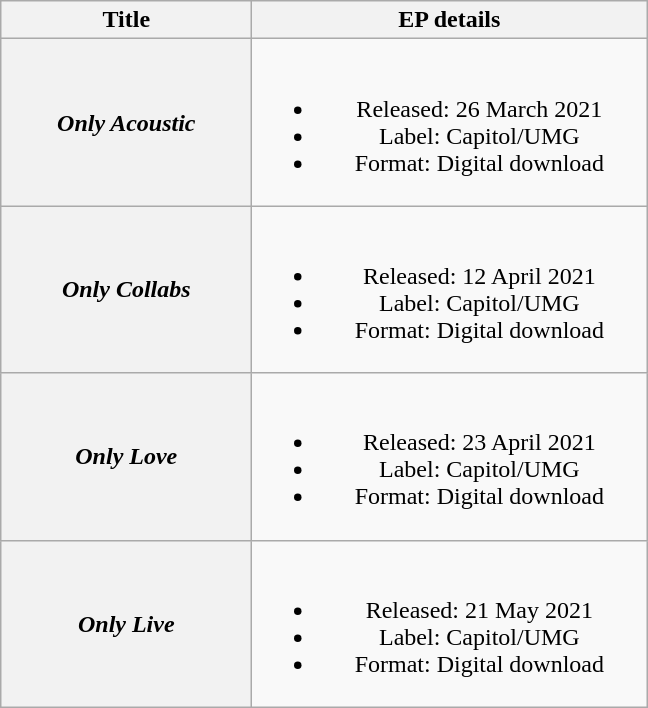<table class="wikitable plainrowheaders" style="text-align:center;" border="1">
<tr>
<th scope="col" style="width:10em;">Title</th>
<th scope="col" style="width:16em;">EP details</th>
</tr>
<tr>
<th scope="row"><em>Only Acoustic</em></th>
<td><br><ul><li>Released: 26 March 2021</li><li>Label: Capitol/UMG</li><li>Format: Digital download</li></ul></td>
</tr>
<tr>
<th scope="row"><em>Only Collabs</em></th>
<td><br><ul><li>Released: 12 April 2021</li><li>Label: Capitol/UMG</li><li>Format: Digital download</li></ul></td>
</tr>
<tr>
<th scope="row"><em>Only Love</em></th>
<td><br><ul><li>Released: 23 April 2021</li><li>Label: Capitol/UMG</li><li>Format: Digital download</li></ul></td>
</tr>
<tr>
<th scope="row"><em>Only Live</em></th>
<td><br><ul><li>Released: 21 May 2021</li><li>Label: Capitol/UMG</li><li>Format: Digital download</li></ul></td>
</tr>
</table>
